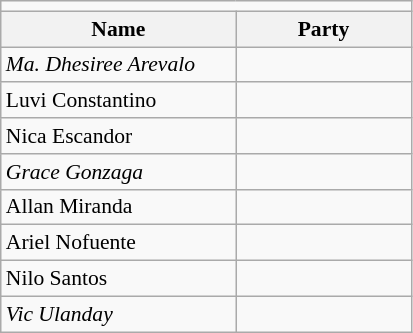<table class=wikitable style="font-size:90%">
<tr>
<td colspan=4 bgcolor=></td>
</tr>
<tr>
<th width=150px>Name</th>
<th colspan=2 width=110px>Party</th>
</tr>
<tr>
<td><em>Ma. Dhesiree Arevalo</em></td>
<td></td>
</tr>
<tr>
<td>Luvi Constantino</td>
<td></td>
</tr>
<tr>
<td>Nica Escandor</td>
<td></td>
</tr>
<tr>
<td><em>Grace Gonzaga</em></td>
<td></td>
</tr>
<tr>
<td>Allan Miranda</td>
<td></td>
</tr>
<tr>
<td>Ariel Nofuente</td>
<td></td>
</tr>
<tr>
<td>Nilo Santos</td>
<td></td>
</tr>
<tr>
<td><em>Vic Ulanday</em></td>
<td></td>
</tr>
</table>
